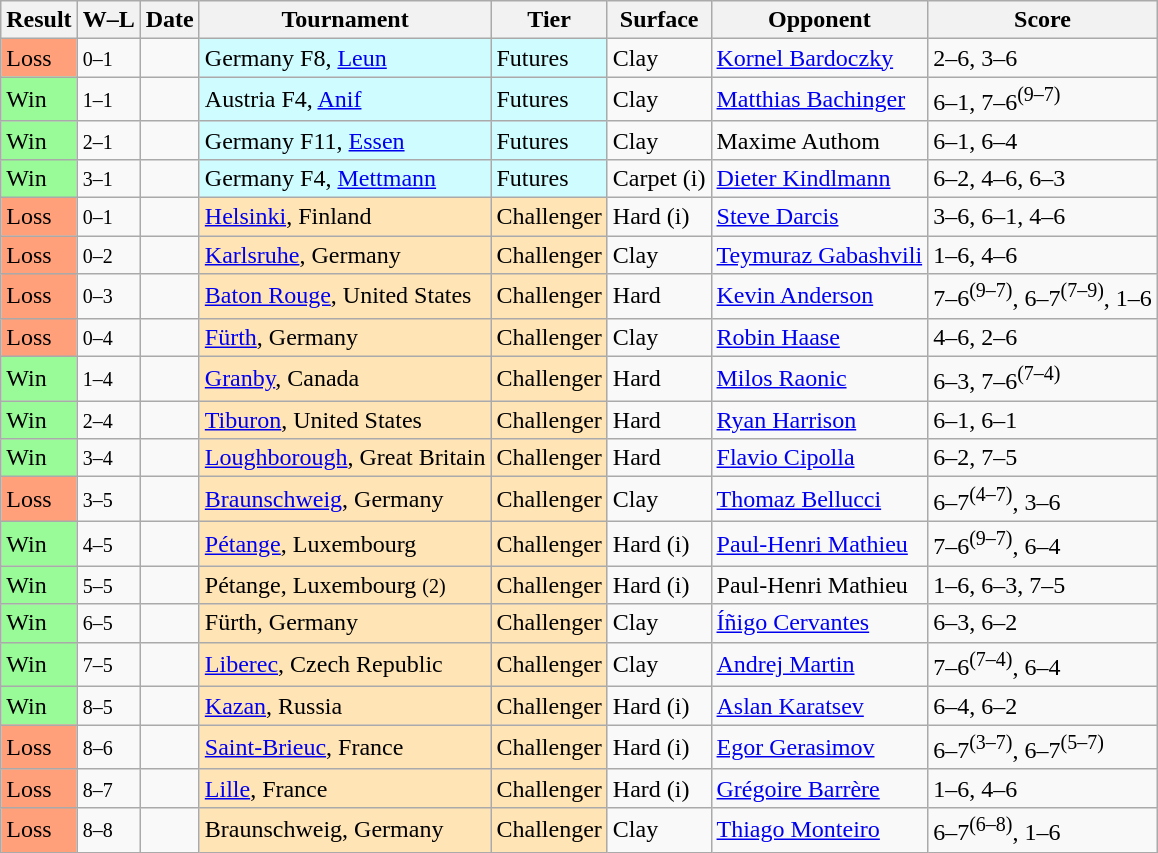<table class="sortable wikitable">
<tr>
<th>Result</th>
<th class="unsortable">W–L</th>
<th>Date</th>
<th>Tournament</th>
<th>Tier</th>
<th>Surface</th>
<th>Opponent</th>
<th class="unsortable">Score</th>
</tr>
<tr>
<td bgcolor=FFA07A>Loss</td>
<td><small>0–1</small></td>
<td></td>
<td style="background:#cffcff;">Germany F8, <a href='#'>Leun</a></td>
<td style="background:#cffcff;">Futures</td>
<td>Clay</td>
<td> <a href='#'>Kornel Bardoczky</a></td>
<td>2–6, 3–6</td>
</tr>
<tr>
<td bgcolor=98FB98>Win</td>
<td><small>1–1</small></td>
<td></td>
<td style="background:#cffcff;">Austria F4, <a href='#'>Anif</a></td>
<td style="background:#cffcff;">Futures</td>
<td>Clay</td>
<td> <a href='#'>Matthias Bachinger</a></td>
<td>6–1, 7–6<sup>(9–7)</sup></td>
</tr>
<tr>
<td bgcolor=98FB98>Win</td>
<td><small>2–1</small></td>
<td></td>
<td style="background:#cffcff;">Germany F11, <a href='#'>Essen</a></td>
<td style="background:#cffcff;">Futures</td>
<td>Clay</td>
<td> Maxime Authom</td>
<td>6–1, 6–4</td>
</tr>
<tr>
<td bgcolor=98FB98>Win</td>
<td><small>3–1</small></td>
<td></td>
<td style="background:#cffcff;">Germany F4, <a href='#'>Mettmann</a></td>
<td style="background:#cffcff;">Futures</td>
<td>Carpet (i)</td>
<td> <a href='#'>Dieter Kindlmann</a></td>
<td>6–2, 4–6, 6–3</td>
</tr>
<tr>
<td bgcolor=ffa07a>Loss</td>
<td><small>0–1</small></td>
<td></td>
<td style="background:moccasin;"><a href='#'>Helsinki</a>, Finland</td>
<td style="background:moccasin;">Challenger</td>
<td>Hard (i)</td>
<td> <a href='#'>Steve Darcis</a></td>
<td>3–6, 6–1, 4–6</td>
</tr>
<tr>
<td bgcolor=ffa07a>Loss</td>
<td><small>0–2</small></td>
<td></td>
<td style="background:moccasin;"><a href='#'>Karlsruhe</a>, Germany</td>
<td style="background:moccasin;">Challenger</td>
<td>Clay</td>
<td> <a href='#'>Teymuraz Gabashvili</a></td>
<td>1–6, 4–6</td>
</tr>
<tr>
<td bgcolor=ffa07a>Loss</td>
<td><small>0–3</small></td>
<td><a href='#'></a></td>
<td style="background:moccasin;"><a href='#'>Baton Rouge</a>, United States</td>
<td style="background:moccasin;">Challenger</td>
<td>Hard</td>
<td> <a href='#'>Kevin Anderson</a></td>
<td>7–6<sup>(9–7)</sup>, 6–7<sup>(7–9)</sup>, 1–6</td>
</tr>
<tr>
<td bgcolor=ffa07a>Loss</td>
<td><small>0–4</small></td>
<td><a href='#'></a></td>
<td style="background:moccasin;"><a href='#'>Fürth</a>, Germany</td>
<td style="background:moccasin;">Challenger</td>
<td>Clay</td>
<td> <a href='#'>Robin Haase</a></td>
<td>4–6, 2–6</td>
</tr>
<tr>
<td bgcolor=98fb98>Win</td>
<td><small>1–4</small></td>
<td><a href='#'></a></td>
<td style="background:moccasin;"><a href='#'>Granby</a>, Canada</td>
<td style="background:moccasin;">Challenger</td>
<td>Hard</td>
<td> <a href='#'>Milos Raonic</a></td>
<td>6–3, 7–6<sup>(7–4)</sup></td>
</tr>
<tr>
<td bgcolor=98fb98>Win</td>
<td><small>2–4</small></td>
<td><a href='#'></a></td>
<td style="background:moccasin;"><a href='#'>Tiburon</a>, United States</td>
<td style="background:moccasin;">Challenger</td>
<td>Hard</td>
<td> <a href='#'>Ryan Harrison</a></td>
<td>6–1, 6–1</td>
</tr>
<tr>
<td bgcolor=98fb98>Win</td>
<td><small>3–4</small></td>
<td><a href='#'></a></td>
<td style="background:moccasin;"><a href='#'>Loughborough</a>, Great Britain</td>
<td style="background:moccasin;">Challenger</td>
<td>Hard</td>
<td> <a href='#'>Flavio Cipolla</a></td>
<td>6–2, 7–5</td>
</tr>
<tr>
<td bgcolor=ffa07a>Loss</td>
<td><small>3–5</small></td>
<td><a href='#'></a></td>
<td style="background:moccasin;"><a href='#'>Braunschweig</a>, Germany</td>
<td style="background:moccasin;">Challenger</td>
<td>Clay</td>
<td> <a href='#'>Thomaz Bellucci</a></td>
<td>6–7<sup>(4–7)</sup>, 3–6</td>
</tr>
<tr>
<td bgcolor=98fb98>Win</td>
<td><small>4–5</small></td>
<td><a href='#'></a></td>
<td style="background:moccasin;"><a href='#'>Pétange</a>, Luxembourg</td>
<td style="background:moccasin;">Challenger</td>
<td>Hard (i)</td>
<td> <a href='#'>Paul-Henri Mathieu</a></td>
<td>7–6<sup>(9–7)</sup>, 6–4</td>
</tr>
<tr>
<td bgcolor=98fb98>Win</td>
<td><small>5–5</small></td>
<td><a href='#'></a></td>
<td style="background:moccasin;">Pétange, Luxembourg <small>(2)</small></td>
<td style="background:moccasin;">Challenger</td>
<td>Hard (i)</td>
<td> Paul-Henri Mathieu</td>
<td>1–6, 6–3, 7–5</td>
</tr>
<tr>
<td bgcolor=98fb98>Win</td>
<td><small>6–5</small></td>
<td><a href='#'></a></td>
<td style="background:moccasin;">Fürth, Germany</td>
<td style="background:moccasin;">Challenger</td>
<td>Clay</td>
<td> <a href='#'>Íñigo Cervantes</a></td>
<td>6–3, 6–2</td>
</tr>
<tr>
<td bgcolor=98fb98>Win</td>
<td><small>7–5</small></td>
<td><a href='#'></a></td>
<td style="background:moccasin;"><a href='#'>Liberec</a>, Czech Republic</td>
<td style="background:moccasin;">Challenger</td>
<td>Clay</td>
<td> <a href='#'>Andrej Martin</a></td>
<td>7–6<sup>(7–4)</sup>, 6–4</td>
</tr>
<tr>
<td bgcolor=98fb98>Win</td>
<td><small>8–5</small></td>
<td><a href='#'></a></td>
<td style="background:moccasin;"><a href='#'>Kazan</a>, Russia</td>
<td style="background:moccasin;">Challenger</td>
<td>Hard (i)</td>
<td> <a href='#'>Aslan Karatsev</a></td>
<td>6–4, 6–2</td>
</tr>
<tr>
<td bgcolor=ffa07a>Loss</td>
<td><small>8–6</small></td>
<td><a href='#'></a></td>
<td style="background:moccasin;"><a href='#'>Saint-Brieuc</a>, France</td>
<td style="background:moccasin;">Challenger</td>
<td>Hard (i)</td>
<td> <a href='#'>Egor Gerasimov</a></td>
<td>6–7<sup>(3–7)</sup>, 6–7<sup>(5–7)</sup></td>
</tr>
<tr>
<td bgcolor=ffa07a>Loss</td>
<td><small>8–7</small></td>
<td><a href='#'></a></td>
<td style="background:moccasin;"><a href='#'>Lille</a>, France</td>
<td style="background:moccasin;">Challenger</td>
<td>Hard (i)</td>
<td> <a href='#'>Grégoire Barrère</a></td>
<td>1–6, 4–6</td>
</tr>
<tr>
<td bgcolor=ffa07a>Loss</td>
<td><small>8–8</small></td>
<td><a href='#'></a></td>
<td style="background:moccasin;">Braunschweig, Germany</td>
<td style="background:moccasin;">Challenger</td>
<td>Clay</td>
<td> <a href='#'>Thiago Monteiro</a></td>
<td>6–7<sup>(6–8)</sup>, 1–6</td>
</tr>
</table>
